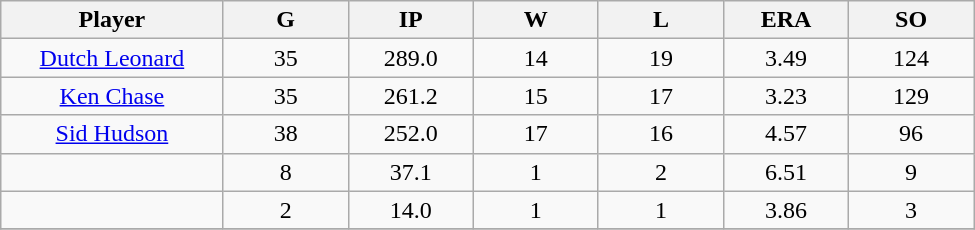<table class="wikitable sortable">
<tr>
<th bgcolor="#DDDDFF" width="16%">Player</th>
<th bgcolor="#DDDDFF" width="9%">G</th>
<th bgcolor="#DDDDFF" width="9%">IP</th>
<th bgcolor="#DDDDFF" width="9%">W</th>
<th bgcolor="#DDDDFF" width="9%">L</th>
<th bgcolor="#DDDDFF" width="9%">ERA</th>
<th bgcolor="#DDDDFF" width="9%">SO</th>
</tr>
<tr align="center">
<td><a href='#'>Dutch Leonard</a></td>
<td>35</td>
<td>289.0</td>
<td>14</td>
<td>19</td>
<td>3.49</td>
<td>124</td>
</tr>
<tr align=center>
<td><a href='#'>Ken Chase</a></td>
<td>35</td>
<td>261.2</td>
<td>15</td>
<td>17</td>
<td>3.23</td>
<td>129</td>
</tr>
<tr align=center>
<td><a href='#'>Sid Hudson</a></td>
<td>38</td>
<td>252.0</td>
<td>17</td>
<td>16</td>
<td>4.57</td>
<td>96</td>
</tr>
<tr align=center>
<td></td>
<td>8</td>
<td>37.1</td>
<td>1</td>
<td>2</td>
<td>6.51</td>
<td>9</td>
</tr>
<tr align="center">
<td></td>
<td>2</td>
<td>14.0</td>
<td>1</td>
<td>1</td>
<td>3.86</td>
<td>3</td>
</tr>
<tr align="center">
</tr>
</table>
